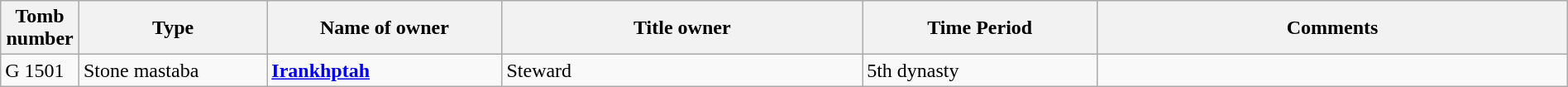<table class="wikitable" style="width: 100%;">
<tr>
<th width="5%">Tomb number</th>
<th width="12%">Type</th>
<th width="15%">Name of owner</th>
<th width="23%">Title owner</th>
<th width="15%">Time Period</th>
<th width="30%">Comments</th>
</tr>
<tr>
<td>G 1501</td>
<td>Stone mastaba</td>
<td><strong><a href='#'>Irankhptah</a></strong></td>
<td>Steward</td>
<td>5th dynasty</td>
<td></td>
</tr>
</table>
